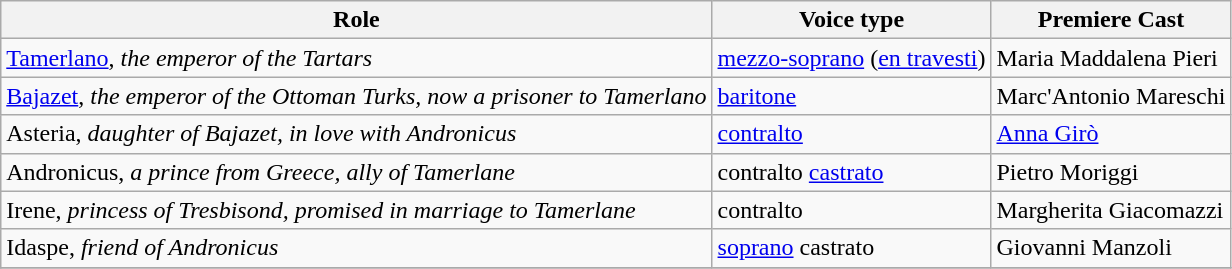<table class="wikitable">
<tr>
<th>Role</th>
<th>Voice type</th>
<th>Premiere Cast</th>
</tr>
<tr>
<td><a href='#'>Tamerlano</a>, <em>the emperor of the Tartars</em></td>
<td><a href='#'>mezzo-soprano</a> (<a href='#'>en travesti</a>)</td>
<td>Maria Maddalena Pieri</td>
</tr>
<tr>
<td><a href='#'>Bajazet</a>, <em>the emperor of the Ottoman Turks, now a prisoner to Tamerlano</em></td>
<td><a href='#'>baritone</a></td>
<td>Marc'Antonio Mareschi</td>
</tr>
<tr>
<td>Asteria, <em>daughter of Bajazet, in love with Andronicus</em></td>
<td><a href='#'>contralto</a></td>
<td><a href='#'>Anna Girò</a></td>
</tr>
<tr>
<td>Andronicus, <em>a prince from Greece, ally of Tamerlane</em></td>
<td>contralto <a href='#'>castrato</a></td>
<td>Pietro Moriggi</td>
</tr>
<tr>
<td>Irene, <em>princess of Tresbisond, promised in marriage to Tamerlane</em></td>
<td>contralto</td>
<td>Margherita Giacomazzi</td>
</tr>
<tr>
<td>Idaspe, <em>friend of Andronicus</em></td>
<td><a href='#'>soprano</a> castrato</td>
<td>Giovanni Manzoli</td>
</tr>
<tr>
</tr>
</table>
